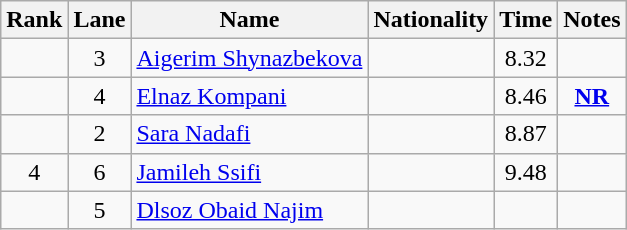<table class="wikitable sortable" style="text-align:center">
<tr>
<th>Rank</th>
<th>Lane</th>
<th>Name</th>
<th>Nationality</th>
<th>Time</th>
<th>Notes</th>
</tr>
<tr>
<td></td>
<td>3</td>
<td align=left><a href='#'>Aigerim Shynazbekova</a></td>
<td align=left></td>
<td>8.32</td>
<td></td>
</tr>
<tr>
<td></td>
<td>4</td>
<td align=left><a href='#'>Elnaz Kompani</a></td>
<td align=left></td>
<td>8.46</td>
<td><strong><a href='#'>NR</a></strong></td>
</tr>
<tr>
<td></td>
<td>2</td>
<td align=left><a href='#'>Sara Nadafi</a></td>
<td align=left></td>
<td>8.87</td>
<td></td>
</tr>
<tr>
<td>4</td>
<td>6</td>
<td align=left><a href='#'>Jamileh Ssifi</a></td>
<td align=left></td>
<td>9.48</td>
<td></td>
</tr>
<tr>
<td></td>
<td>5</td>
<td align=left><a href='#'>Dlsoz Obaid Najim</a></td>
<td align=left></td>
<td></td>
<td></td>
</tr>
</table>
